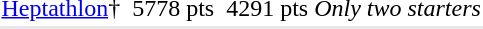<table>
<tr>
<td><a href='#'>Heptathlon</a>†</td>
<td></td>
<td>5778 pts</td>
<td></td>
<td>4291 pts</td>
<td colspan=2><em>Only two starters</em></td>
</tr>
<tr style="background:#e8e8e8;">
<td colspan=7></td>
</tr>
</table>
